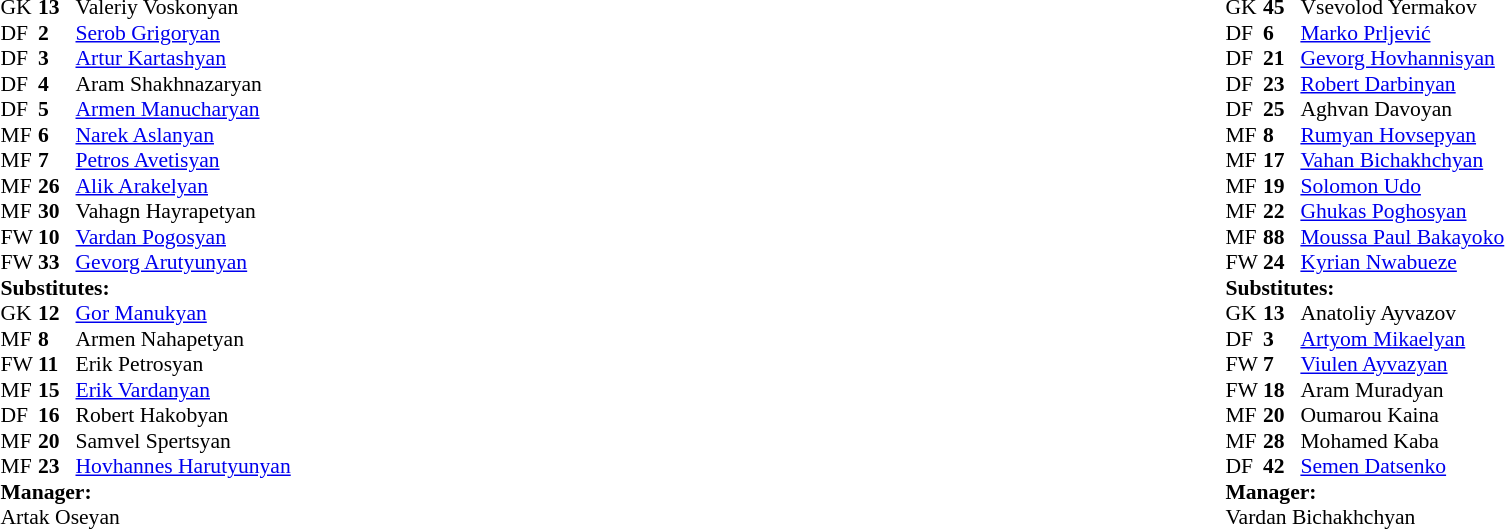<table style="width:100%">
<tr>
<td style="vertical-align:top;width:40%"><br><table style="font-size:90%" cellspacing="0" cellpadding="0">
<tr>
<th width=25></th>
<th width=25></th>
</tr>
<tr>
<td>GK</td>
<td><strong>13</strong></td>
<td> Valeriy Voskonyan</td>
</tr>
<tr>
<td>DF</td>
<td><strong>2</strong></td>
<td> <a href='#'>Serob Grigoryan</a></td>
</tr>
<tr>
<td>DF</td>
<td><strong>3</strong></td>
<td> <a href='#'>Artur Kartashyan</a></td>
</tr>
<tr>
<td>DF</td>
<td><strong>4</strong></td>
<td> Aram Shakhnazaryan</td>
</tr>
<tr>
<td>DF</td>
<td><strong>5</strong></td>
<td> <a href='#'>Armen Manucharyan</a></td>
</tr>
<tr>
<td>MF</td>
<td><strong>6</strong></td>
<td> <a href='#'>Narek Aslanyan</a></td>
<td></td>
<td></td>
</tr>
<tr>
<td>MF</td>
<td><strong>7</strong></td>
<td> <a href='#'>Petros Avetisyan</a></td>
<td></td>
<td></td>
</tr>
<tr>
<td>MF</td>
<td><strong>26</strong></td>
<td> <a href='#'>Alik Arakelyan</a></td>
<td></td>
<td></td>
</tr>
<tr>
<td>MF</td>
<td><strong>30</strong></td>
<td> Vahagn Hayrapetyan</td>
</tr>
<tr>
<td>FW</td>
<td><strong>10</strong></td>
<td> <a href='#'>Vardan Pogosyan</a></td>
<td></td>
</tr>
<tr>
<td>FW</td>
<td><strong>33</strong></td>
<td> <a href='#'>Gevorg Arutyunyan</a></td>
<td></td>
<td></td>
</tr>
<tr>
<td colspan="4"><strong>Substitutes:</strong></td>
</tr>
<tr>
<td>GK</td>
<td><strong>12</strong></td>
<td> <a href='#'>Gor Manukyan</a></td>
</tr>
<tr>
<td>MF</td>
<td><strong>8 </strong></td>
<td> Armen Nahapetyan</td>
<td></td>
<td></td>
</tr>
<tr>
<td>FW</td>
<td><strong>11</strong></td>
<td> Erik Petrosyan</td>
<td></td>
<td></td>
</tr>
<tr>
<td>MF</td>
<td><strong>15</strong></td>
<td> <a href='#'>Erik Vardanyan</a></td>
<td></td>
<td></td>
</tr>
<tr>
<td>DF</td>
<td><strong>16</strong></td>
<td> Robert Hakobyan</td>
</tr>
<tr>
<td>MF</td>
<td><strong>20</strong></td>
<td> Samvel Spertsyan</td>
</tr>
<tr>
<td>MF</td>
<td><strong>23</strong></td>
<td> <a href='#'>Hovhannes Harutyunyan</a></td>
<td></td>
<td></td>
</tr>
<tr>
<td colspan="4"><strong>Manager:</strong></td>
</tr>
<tr>
<td colspan="4"> Artak Oseyan</td>
</tr>
</table>
</td>
<td style="vertical-align:top; width:50%"><br><table cellspacing="0" cellpadding="0" style="font-size:90%; margin:auto">
<tr>
<th width=25></th>
<th width=25></th>
</tr>
<tr>
<td>GK</td>
<td><strong>45</strong></td>
<td> Vsevolod Yermakov</td>
</tr>
<tr>
<td>DF</td>
<td><strong>6</strong></td>
<td> <a href='#'>Marko Prljević</a></td>
</tr>
<tr>
<td>DF</td>
<td><strong>21</strong></td>
<td> <a href='#'>Gevorg Hovhannisyan</a></td>
</tr>
<tr>
<td>DF</td>
<td><strong>23</strong></td>
<td> <a href='#'>Robert Darbinyan</a></td>
</tr>
<tr>
<td>DF</td>
<td><strong>25</strong></td>
<td> Aghvan Davoyan</td>
</tr>
<tr>
<td>MF</td>
<td><strong>8</strong></td>
<td> <a href='#'>Rumyan Hovsepyan</a></td>
<td></td>
<td></td>
</tr>
<tr>
<td>MF</td>
<td><strong>17</strong></td>
<td> <a href='#'>Vahan Bichakhchyan</a></td>
</tr>
<tr>
<td>MF</td>
<td><strong>19</strong></td>
<td> <a href='#'>Solomon Udo</a></td>
</tr>
<tr>
<td>MF</td>
<td><strong>22</strong></td>
<td> <a href='#'>Ghukas Poghosyan</a></td>
<td></td>
<td></td>
</tr>
<tr>
<td>MF</td>
<td><strong>88</strong></td>
<td> <a href='#'>Moussa Paul Bakayoko</a></td>
</tr>
<tr>
<td>FW</td>
<td><strong>24</strong></td>
<td> <a href='#'>Kyrian Nwabueze</a></td>
</tr>
<tr>
<td colspan="4"><strong>Substitutes:</strong></td>
</tr>
<tr>
<td>GK</td>
<td><strong>13</strong></td>
<td> Anatoliy Ayvazov</td>
</tr>
<tr>
<td>DF</td>
<td><strong>3</strong></td>
<td> <a href='#'>Artyom Mikaelyan</a></td>
<td></td>
<td></td>
</tr>
<tr>
<td>FW</td>
<td><strong>7</strong></td>
<td> <a href='#'>Viulen Ayvazyan</a></td>
<td></td>
<td></td>
</tr>
<tr>
<td>FW</td>
<td><strong>18</strong></td>
<td> Aram Muradyan</td>
</tr>
<tr>
<td>MF</td>
<td><strong>20</strong></td>
<td> Oumarou Kaina</td>
</tr>
<tr>
<td>MF</td>
<td><strong>28</strong></td>
<td> Mohamed Kaba</td>
<td></td>
<td></td>
</tr>
<tr>
<td>DF</td>
<td><strong>42</strong></td>
<td> <a href='#'>Semen Datsenko</a></td>
</tr>
<tr>
<td colspan="4"><strong>Manager:</strong></td>
</tr>
<tr>
<td colspan="4"> Vardan Bichakhchyan</td>
</tr>
</table>
</td>
</tr>
</table>
